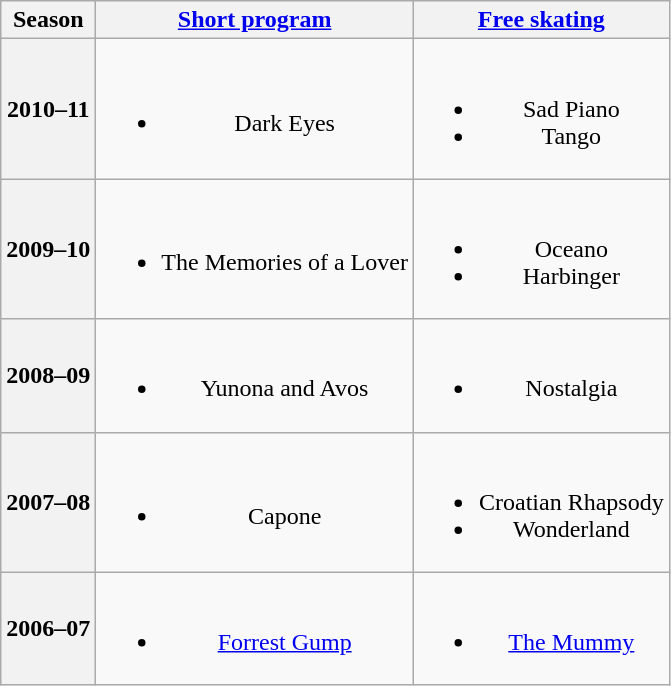<table class=wikitable style=text-align:center>
<tr>
<th>Season</th>
<th><a href='#'>Short program</a></th>
<th><a href='#'>Free skating</a></th>
</tr>
<tr>
<th>2010–11 <br> </th>
<td><br><ul><li>Dark Eyes</li></ul></td>
<td><br><ul><li>Sad Piano</li><li>Tango</li></ul></td>
</tr>
<tr>
<th>2009–10 <br> </th>
<td><br><ul><li>The Memories of a Lover</li></ul></td>
<td><br><ul><li>Oceano <br></li><li>Harbinger <br></li></ul></td>
</tr>
<tr>
<th>2008–09 <br> </th>
<td><br><ul><li>Yunona and Avos <br></li></ul></td>
<td><br><ul><li>Nostalgia <br></li></ul></td>
</tr>
<tr>
<th>2007–08 <br> </th>
<td><br><ul><li>Capone <br></li></ul></td>
<td><br><ul><li>Croatian Rhapsody <br></li><li>Wonderland <br></li></ul></td>
</tr>
<tr>
<th>2006–07 <br> </th>
<td><br><ul><li><a href='#'>Forrest Gump</a> <br></li></ul></td>
<td><br><ul><li><a href='#'>The Mummy</a></li></ul></td>
</tr>
</table>
